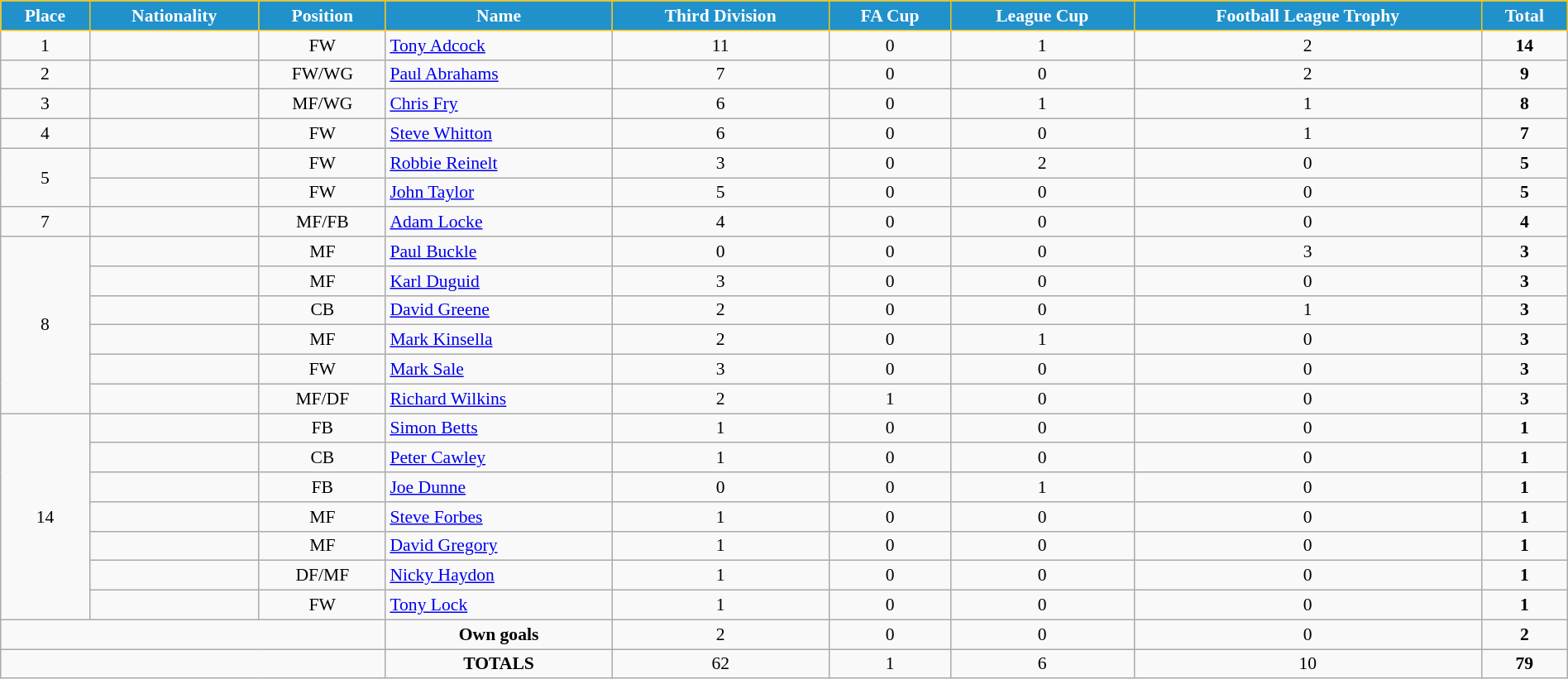<table class="wikitable" style="text-align:center; font-size:90%; width:100%;">
<tr>
<th style="background:#2191CC; color:white; border:1px solid #F7C408; text-align:center;">Place</th>
<th style="background:#2191CC; color:white; border:1px solid #F7C408; text-align:center;">Nationality</th>
<th style="background:#2191CC; color:white; border:1px solid #F7C408; text-align:center;">Position</th>
<th style="background:#2191CC; color:white; border:1px solid #F7C408; text-align:center;">Name</th>
<th style="background:#2191CC; color:white; border:1px solid #F7C408; text-align:center;">Third Division</th>
<th style="background:#2191CC; color:white; border:1px solid #F7C408; text-align:center;">FA Cup</th>
<th style="background:#2191CC; color:white; border:1px solid #F7C408; text-align:center;">League Cup</th>
<th style="background:#2191CC; color:white; border:1px solid #F7C408; text-align:center;">Football League Trophy</th>
<th style="background:#2191CC; color:white; border:1px solid #F7C408; text-align:center;">Total</th>
</tr>
<tr>
<td>1</td>
<td></td>
<td>FW</td>
<td align="left"><a href='#'>Tony Adcock</a></td>
<td>11</td>
<td>0</td>
<td>1</td>
<td>2</td>
<td><strong>14</strong></td>
</tr>
<tr>
<td>2</td>
<td></td>
<td>FW/WG</td>
<td align="left"><a href='#'>Paul Abrahams</a></td>
<td>7</td>
<td>0</td>
<td>0</td>
<td>2</td>
<td><strong>9</strong></td>
</tr>
<tr>
<td>3</td>
<td></td>
<td>MF/WG</td>
<td align="left"><a href='#'>Chris Fry</a></td>
<td>6</td>
<td>0</td>
<td>1</td>
<td>1</td>
<td><strong>8</strong></td>
</tr>
<tr>
<td>4</td>
<td></td>
<td>FW</td>
<td align="left"><a href='#'>Steve Whitton</a></td>
<td>6</td>
<td>0</td>
<td>0</td>
<td>1</td>
<td><strong>7</strong></td>
</tr>
<tr>
<td rowspan=2>5</td>
<td></td>
<td>FW</td>
<td align="left"><a href='#'>Robbie Reinelt</a></td>
<td>3</td>
<td>0</td>
<td>2</td>
<td>0</td>
<td><strong>5</strong></td>
</tr>
<tr>
<td></td>
<td>FW</td>
<td align="left"><a href='#'>John Taylor</a></td>
<td>5</td>
<td>0</td>
<td>0</td>
<td>0</td>
<td><strong>5</strong></td>
</tr>
<tr>
<td>7</td>
<td></td>
<td>MF/FB</td>
<td align="left"><a href='#'>Adam Locke</a></td>
<td>4</td>
<td>0</td>
<td>0</td>
<td>0</td>
<td><strong>4</strong></td>
</tr>
<tr>
<td rowspan=6>8</td>
<td></td>
<td>MF</td>
<td align="left"><a href='#'>Paul Buckle</a></td>
<td>0</td>
<td>0</td>
<td>0</td>
<td>3</td>
<td><strong>3</strong></td>
</tr>
<tr>
<td></td>
<td>MF</td>
<td align="left"><a href='#'>Karl Duguid</a></td>
<td>3</td>
<td>0</td>
<td>0</td>
<td>0</td>
<td><strong>3</strong></td>
</tr>
<tr>
<td></td>
<td>CB</td>
<td align="left"><a href='#'>David Greene</a></td>
<td>2</td>
<td>0</td>
<td>0</td>
<td>1</td>
<td><strong>3</strong></td>
</tr>
<tr>
<td></td>
<td>MF</td>
<td align="left"><a href='#'>Mark Kinsella</a></td>
<td>2</td>
<td>0</td>
<td>1</td>
<td>0</td>
<td><strong>3</strong></td>
</tr>
<tr>
<td></td>
<td>FW</td>
<td align="left"><a href='#'>Mark Sale</a></td>
<td>3</td>
<td>0</td>
<td>0</td>
<td>0</td>
<td><strong>3</strong></td>
</tr>
<tr>
<td></td>
<td>MF/DF</td>
<td align="left"><a href='#'>Richard Wilkins</a></td>
<td>2</td>
<td>1</td>
<td>0</td>
<td>0</td>
<td><strong>3</strong></td>
</tr>
<tr>
<td rowspan=7>14</td>
<td></td>
<td>FB</td>
<td align="left"><a href='#'>Simon Betts</a></td>
<td>1</td>
<td>0</td>
<td>0</td>
<td>0</td>
<td><strong>1</strong></td>
</tr>
<tr>
<td></td>
<td>CB</td>
<td align="left"><a href='#'>Peter Cawley</a></td>
<td>1</td>
<td>0</td>
<td>0</td>
<td>0</td>
<td><strong>1</strong></td>
</tr>
<tr>
<td></td>
<td>FB</td>
<td align="left"><a href='#'>Joe Dunne</a></td>
<td>0</td>
<td>0</td>
<td>1</td>
<td>0</td>
<td><strong>1</strong></td>
</tr>
<tr>
<td></td>
<td>MF</td>
<td align="left"><a href='#'>Steve Forbes</a></td>
<td>1</td>
<td>0</td>
<td>0</td>
<td>0</td>
<td><strong>1</strong></td>
</tr>
<tr>
<td></td>
<td>MF</td>
<td align="left"><a href='#'>David Gregory</a></td>
<td>1</td>
<td>0</td>
<td>0</td>
<td>0</td>
<td><strong>1</strong></td>
</tr>
<tr>
<td></td>
<td>DF/MF</td>
<td align="left"><a href='#'>Nicky Haydon</a></td>
<td>1</td>
<td>0</td>
<td>0</td>
<td>0</td>
<td><strong>1</strong></td>
</tr>
<tr>
<td></td>
<td>FW</td>
<td align="left"><a href='#'>Tony Lock</a></td>
<td>1</td>
<td>0</td>
<td>0</td>
<td>0</td>
<td><strong>1</strong></td>
</tr>
<tr>
<td colspan="3"></td>
<td><strong>Own goals</strong></td>
<td>2</td>
<td>0</td>
<td>0</td>
<td>0</td>
<td><strong>2</strong></td>
</tr>
<tr>
<td colspan="3"></td>
<td><strong>TOTALS</strong></td>
<td>62</td>
<td>1</td>
<td>6</td>
<td>10</td>
<td><strong>79</strong></td>
</tr>
</table>
